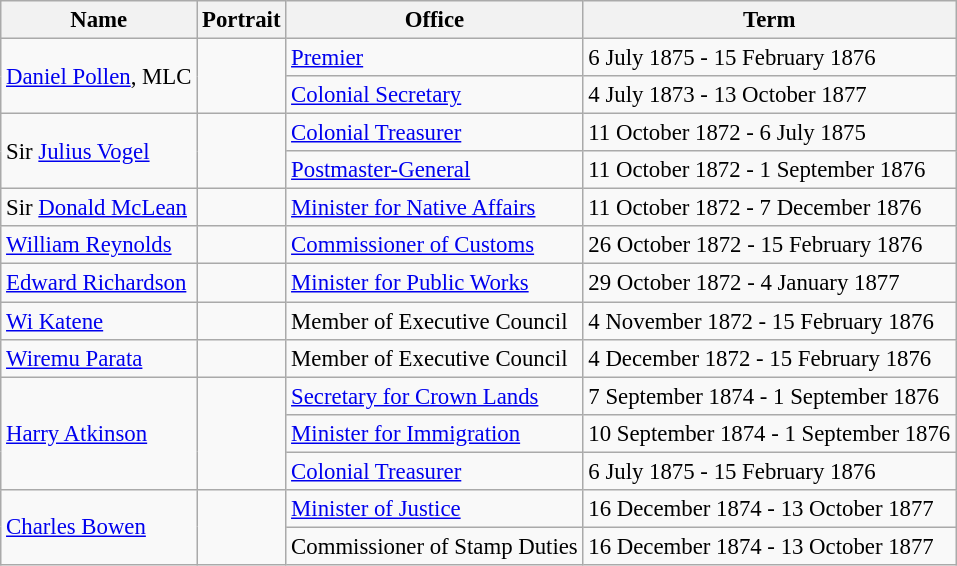<table class="wikitable" style="font-size: 95%;">
<tr>
<th>Name</th>
<th>Portrait</th>
<th>Office</th>
<th>Term</th>
</tr>
<tr>
<td rowspan=2><a href='#'>Daniel Pollen</a>, MLC</td>
<td rowspan=2></td>
<td><a href='#'>Premier</a></td>
<td>6 July 1875 - 15 February 1876</td>
</tr>
<tr>
<td><a href='#'>Colonial Secretary</a></td>
<td>4 July 1873 - 13 October 1877</td>
</tr>
<tr>
<td rowspan=2>Sir <a href='#'>Julius Vogel</a></td>
<td rowspan=2></td>
<td><a href='#'>Colonial Treasurer</a></td>
<td>11 October 1872 - 6 July 1875</td>
</tr>
<tr>
<td><a href='#'>Postmaster-General</a></td>
<td>11 October 1872 - 1 September 1876</td>
</tr>
<tr>
<td>Sir <a href='#'>Donald McLean</a></td>
<td></td>
<td><a href='#'>Minister for Native Affairs</a></td>
<td>11 October 1872 - 7 December 1876</td>
</tr>
<tr>
<td><a href='#'>William Reynolds</a></td>
<td></td>
<td><a href='#'>Commissioner of Customs</a></td>
<td>26 October 1872 - 15 February 1876</td>
</tr>
<tr>
<td><a href='#'>Edward Richardson</a></td>
<td></td>
<td><a href='#'>Minister for Public Works</a></td>
<td>29 October 1872 - 4 January 1877</td>
</tr>
<tr>
<td><a href='#'>Wi Katene</a></td>
<td></td>
<td>Member of Executive Council</td>
<td>4 November 1872 - 15 February 1876</td>
</tr>
<tr>
<td><a href='#'>Wiremu Parata</a></td>
<td></td>
<td>Member of Executive Council</td>
<td>4 December 1872 - 15 February 1876</td>
</tr>
<tr>
<td rowspan=3><a href='#'>Harry Atkinson</a></td>
<td rowspan=3></td>
<td><a href='#'>Secretary for Crown Lands</a></td>
<td>7 September 1874 - 1 September 1876</td>
</tr>
<tr>
<td><a href='#'>Minister for Immigration</a></td>
<td>10 September 1874 - 1 September 1876</td>
</tr>
<tr>
<td><a href='#'>Colonial Treasurer</a></td>
<td>6 July 1875 - 15 February 1876</td>
</tr>
<tr>
<td rowspan=2><a href='#'>Charles Bowen</a></td>
<td rowspan=2></td>
<td><a href='#'>Minister of Justice</a></td>
<td>16 December 1874 - 13 October 1877</td>
</tr>
<tr>
<td>Commissioner of Stamp Duties</td>
<td>16 December 1874 - 13 October 1877</td>
</tr>
</table>
